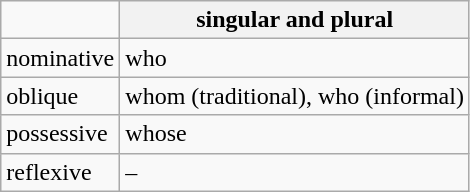<table class="wikitable">
<tr>
<td></td>
<th>singular and plural</th>
</tr>
<tr>
<td>nominative</td>
<td>who</td>
</tr>
<tr>
<td>oblique</td>
<td>whom (traditional), who (informal)</td>
</tr>
<tr>
<td>possessive</td>
<td>whose</td>
</tr>
<tr>
<td>reflexive</td>
<td>–</td>
</tr>
</table>
